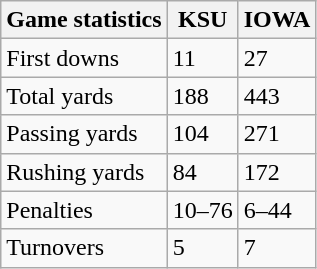<table class="wikitable">
<tr>
<th>Game statistics</th>
<th>KSU</th>
<th>IOWA</th>
</tr>
<tr>
<td>First downs</td>
<td>11</td>
<td>27</td>
</tr>
<tr>
<td>Total yards</td>
<td>188</td>
<td>443</td>
</tr>
<tr>
<td>Passing yards</td>
<td>104</td>
<td>271</td>
</tr>
<tr>
<td>Rushing yards</td>
<td>84</td>
<td>172</td>
</tr>
<tr>
<td>Penalties</td>
<td>10–76</td>
<td>6–44</td>
</tr>
<tr>
<td>Turnovers</td>
<td>5</td>
<td>7</td>
</tr>
</table>
